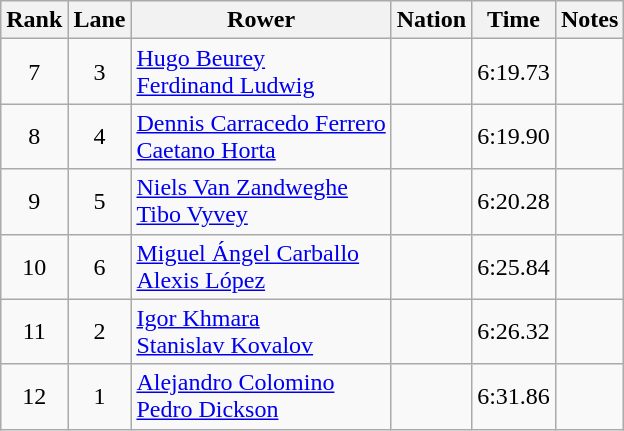<table class="wikitable sortable" style="text-align:center">
<tr>
<th>Rank</th>
<th>Lane</th>
<th>Rower</th>
<th>Nation</th>
<th>Time</th>
<th>Notes</th>
</tr>
<tr>
<td>7</td>
<td>3</td>
<td align=left><a href='#'>Hugo Beurey</a><br><a href='#'>Ferdinand Ludwig</a></td>
<td align=left></td>
<td>6:19.73</td>
<td></td>
</tr>
<tr>
<td>8</td>
<td>4</td>
<td align=left><a href='#'>Dennis Carracedo Ferrero</a><br><a href='#'>Caetano Horta</a></td>
<td align=left></td>
<td>6:19.90</td>
<td></td>
</tr>
<tr>
<td>9</td>
<td>5</td>
<td align=left><a href='#'>Niels Van Zandweghe</a><br><a href='#'>Tibo Vyvey</a></td>
<td align=left></td>
<td>6:20.28</td>
<td></td>
</tr>
<tr>
<td>10</td>
<td>6</td>
<td align=left><a href='#'>Miguel Ángel Carballo</a><br><a href='#'>Alexis López</a></td>
<td align=left></td>
<td>6:25.84</td>
<td></td>
</tr>
<tr>
<td>11</td>
<td>2</td>
<td align=left><a href='#'>Igor Khmara</a><br><a href='#'>Stanislav Kovalov</a></td>
<td align=left></td>
<td>6:26.32</td>
<td></td>
</tr>
<tr>
<td>12</td>
<td>1</td>
<td align=left><a href='#'>Alejandro Colomino</a><br><a href='#'>Pedro Dickson</a></td>
<td align=left></td>
<td>6:31.86</td>
<td></td>
</tr>
</table>
